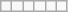<table class="wikitable" align="left">
<tr>
<td></td>
<td></td>
<td></td>
<td></td>
<td></td>
<td></td>
</tr>
</table>
